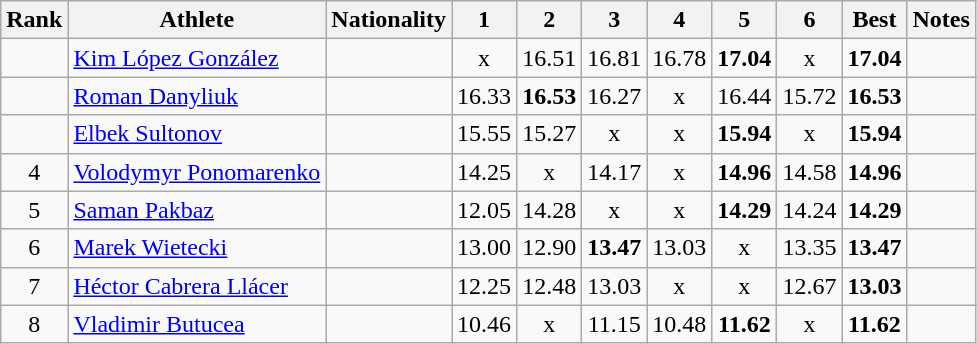<table class="wikitable sortable" style="text-align:center">
<tr>
<th>Rank</th>
<th>Athlete</th>
<th>Nationality</th>
<th width="25">1</th>
<th width="25">2</th>
<th width="25">3</th>
<th width="25">4</th>
<th width="25">5</th>
<th width="25">6</th>
<th>Best</th>
<th>Notes</th>
</tr>
<tr>
<td></td>
<td style="text-align:left;"><a href='#'>Kim López González</a></td>
<td style="text-align:left;"></td>
<td>x</td>
<td>16.51</td>
<td>16.81</td>
<td>16.78</td>
<td><strong>17.04</strong></td>
<td>x</td>
<td><strong>17.04</strong></td>
<td><strong></strong></td>
</tr>
<tr>
<td></td>
<td style="text-align:left;"><a href='#'>Roman Danyliuk</a></td>
<td style="text-align:left;"></td>
<td>16.33</td>
<td><strong>16.53</strong></td>
<td>16.27</td>
<td>x</td>
<td>16.44</td>
<td>15.72</td>
<td><strong>16.53</strong></td>
<td></td>
</tr>
<tr>
<td></td>
<td style="text-align:left;"><a href='#'>Elbek Sultonov</a></td>
<td style="text-align:left;"></td>
<td>15.55</td>
<td>15.27</td>
<td>x</td>
<td>x</td>
<td><strong>15.94</strong></td>
<td>x</td>
<td><strong>15.94</strong></td>
<td></td>
</tr>
<tr>
<td>4</td>
<td style="text-align:left;"><a href='#'>Volodymyr Ponomarenko</a></td>
<td style="text-align:left;"></td>
<td>14.25</td>
<td>x</td>
<td>14.17</td>
<td>x</td>
<td><strong>14.96</strong></td>
<td>14.58</td>
<td><strong>14.96</strong></td>
<td></td>
</tr>
<tr>
<td>5</td>
<td style="text-align:left;"><a href='#'>Saman Pakbaz</a></td>
<td style="text-align:left;"></td>
<td>12.05</td>
<td>14.28</td>
<td>x</td>
<td>x</td>
<td><strong>14.29</strong></td>
<td>14.24</td>
<td><strong>14.29</strong></td>
<td></td>
</tr>
<tr>
<td>6</td>
<td style="text-align:left;"><a href='#'>Marek Wietecki</a></td>
<td style="text-align:left;"></td>
<td>13.00</td>
<td>12.90</td>
<td><strong>13.47</strong></td>
<td>13.03</td>
<td>x</td>
<td>13.35</td>
<td><strong>13.47</strong></td>
<td></td>
</tr>
<tr>
<td>7</td>
<td style="text-align:left;"><a href='#'>Héctor Cabrera Llácer</a></td>
<td style="text-align:left;"></td>
<td>12.25</td>
<td>12.48</td>
<td>13.03</td>
<td>x</td>
<td>x</td>
<td>12.67</td>
<td><strong>13.03</strong></td>
<td></td>
</tr>
<tr>
<td>8</td>
<td style="text-align:left;"><a href='#'>Vladimir Butucea</a></td>
<td style="text-align:left;"></td>
<td>10.46</td>
<td>x</td>
<td>11.15</td>
<td>10.48</td>
<td><strong>11.62</strong></td>
<td>x</td>
<td><strong>11.62</strong></td>
<td></td>
</tr>
</table>
